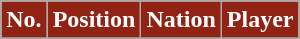<table class="wikitable sortable">
<tr>
<th style="background:#902313; color:white;" scope="col">No.</th>
<th style="background:#902313; color:white;" scope="col">Position</th>
<th style="background:#902313; color:white;" scope="col">Nation</th>
<th style="background:#902313; color:white;" scope="col">Player</th>
</tr>
<tr>
</tr>
</table>
